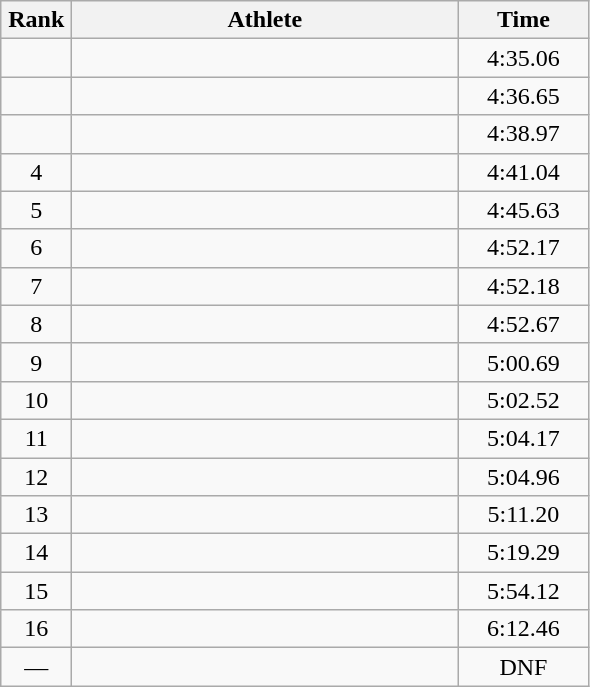<table class=wikitable style="text-align:center">
<tr>
<th width=40>Rank</th>
<th width=250>Athlete</th>
<th width=80>Time</th>
</tr>
<tr>
<td></td>
<td align=left></td>
<td>4:35.06</td>
</tr>
<tr>
<td></td>
<td align=left></td>
<td>4:36.65</td>
</tr>
<tr>
<td></td>
<td align=left></td>
<td>4:38.97</td>
</tr>
<tr>
<td>4</td>
<td align=left></td>
<td>4:41.04</td>
</tr>
<tr>
<td>5</td>
<td align=left></td>
<td>4:45.63</td>
</tr>
<tr>
<td>6</td>
<td align=left></td>
<td>4:52.17</td>
</tr>
<tr>
<td>7</td>
<td align=left></td>
<td>4:52.18</td>
</tr>
<tr>
<td>8</td>
<td align=left></td>
<td>4:52.67</td>
</tr>
<tr>
<td>9</td>
<td align=left></td>
<td>5:00.69</td>
</tr>
<tr>
<td>10</td>
<td align=left></td>
<td>5:02.52</td>
</tr>
<tr>
<td>11</td>
<td align=left></td>
<td>5:04.17</td>
</tr>
<tr>
<td>12</td>
<td align=left></td>
<td>5:04.96</td>
</tr>
<tr>
<td>13</td>
<td align=left></td>
<td>5:11.20</td>
</tr>
<tr>
<td>14</td>
<td align=left></td>
<td>5:19.29</td>
</tr>
<tr>
<td>15</td>
<td align=left></td>
<td>5:54.12</td>
</tr>
<tr>
<td>16</td>
<td align=left></td>
<td>6:12.46</td>
</tr>
<tr>
<td>—</td>
<td align=left></td>
<td>DNF</td>
</tr>
</table>
